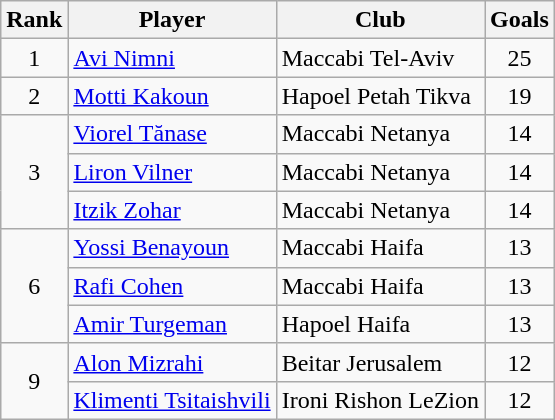<table class="wikitable">
<tr>
<th>Rank</th>
<th>Player</th>
<th>Club</th>
<th>Goals</th>
</tr>
<tr>
<td align="center">1</td>
<td> <a href='#'>Avi Nimni</a></td>
<td>Maccabi Tel-Aviv</td>
<td align="center">25</td>
</tr>
<tr>
<td align="center">2</td>
<td> <a href='#'>Motti Kakoun</a></td>
<td>Hapoel Petah Tikva</td>
<td align="center">19</td>
</tr>
<tr>
<td rowspan="3" align="center">3</td>
<td> <a href='#'>Viorel Tănase</a></td>
<td>Maccabi Netanya</td>
<td align="center">14</td>
</tr>
<tr>
<td> <a href='#'>Liron Vilner</a></td>
<td>Maccabi Netanya</td>
<td align="center">14</td>
</tr>
<tr>
<td> <a href='#'>Itzik Zohar</a></td>
<td>Maccabi Netanya</td>
<td align="center">14</td>
</tr>
<tr>
<td rowspan="3" align="center">6</td>
<td> <a href='#'>Yossi Benayoun</a></td>
<td>Maccabi Haifa</td>
<td align="center">13</td>
</tr>
<tr>
<td> <a href='#'>Rafi Cohen</a></td>
<td>Maccabi Haifa</td>
<td align="center">13</td>
</tr>
<tr>
<td> <a href='#'>Amir Turgeman</a></td>
<td>Hapoel Haifa</td>
<td align="center">13</td>
</tr>
<tr>
<td rowspan="2" align="center">9</td>
<td> <a href='#'>Alon Mizrahi</a></td>
<td>Beitar Jerusalem</td>
<td align="center">12</td>
</tr>
<tr>
<td> <a href='#'>Klimenti Tsitaishvili</a></td>
<td>Ironi Rishon LeZion</td>
<td align="center">12</td>
</tr>
</table>
